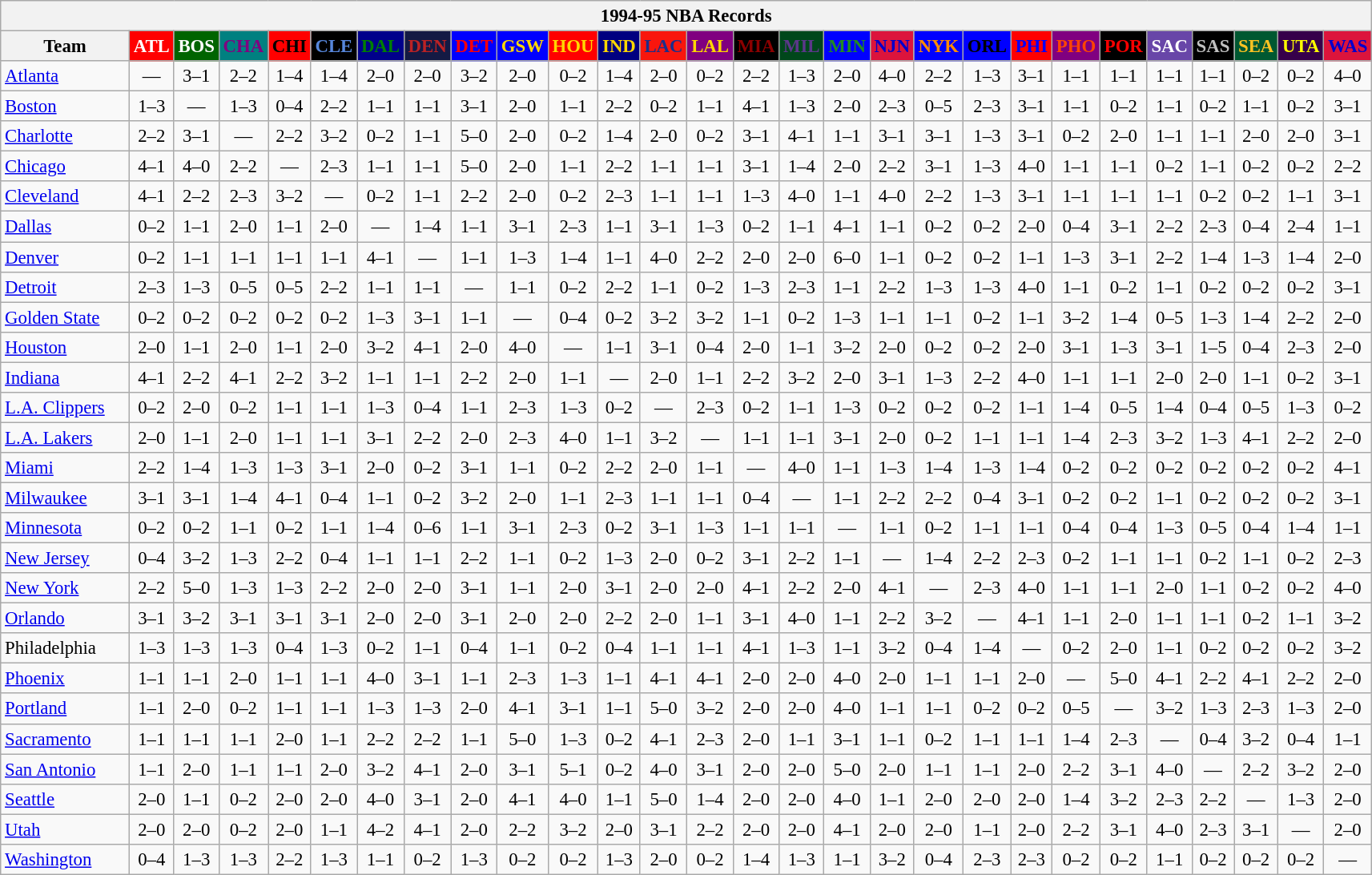<table class="wikitable" style="font-size:95%; text-align:center;">
<tr>
<th colspan=28>1994-95 NBA Records</th>
</tr>
<tr>
<th width=100>Team</th>
<th style="background:#FF0000;color:#FFFFFF;width=35">ATL</th>
<th style="background:#006400;color:#FFFFFF;width=35">BOS</th>
<th style="background:#008080;color:#800080;width=35">CHA</th>
<th style="background:#FF0000;color:#000000;width=35">CHI</th>
<th style="background:#000000;color:#5787DC;width=35">CLE</th>
<th style="background:#00008B;color:#008000;width=35">DAL</th>
<th style="background:#141A44;color:#BC2224;width=35">DEN</th>
<th style="background:#0000FF;color:#FF0000;width=35">DET</th>
<th style="background:#0000FF;color:#FFD700;width=35">GSW</th>
<th style="background:#FF0000;color:#FFD700;width=35">HOU</th>
<th style="background:#000080;color:#FFD700;width=35">IND</th>
<th style="background:#F9160D;color:#1A2E8B;width=35">LAC</th>
<th style="background:#800080;color:#FFD700;width=35">LAL</th>
<th style="background:#000000;color:#8B0000;width=35">MIA</th>
<th style="background:#00471B;color:#5C378A;width=35">MIL</th>
<th style="background:#0000FF;color:#228B22;width=35">MIN</th>
<th style="background:#DC143C;color:#0000CD;width=35">NJN</th>
<th style="background:#0000FF;color:#FF8C00;width=35">NYK</th>
<th style="background:#0000FF;color:#000000;width=35">ORL</th>
<th style="background:#FF0000;color:#0000FF;width=35">PHI</th>
<th style="background:#800080;color:#FF4500;width=35">PHO</th>
<th style="background:#000000;color:#FF0000;width=35">POR</th>
<th style="background:#6846A8;color:#FFFFFF;width=35">SAC</th>
<th style="background:#000000;color:#C0C0C0;width=35">SAS</th>
<th style="background:#005831;color:#FFC322;width=35">SEA</th>
<th style="background:#36004A;color:#FFFF00;width=35">UTA</th>
<th style="background:#DC143C;color:#0000CD;width=35">WAS</th>
</tr>
<tr>
<td style="text-align:left;"><a href='#'>Atlanta</a></td>
<td>—</td>
<td>3–1</td>
<td>2–2</td>
<td>1–4</td>
<td>1–4</td>
<td>2–0</td>
<td>2–0</td>
<td>3–2</td>
<td>2–0</td>
<td>0–2</td>
<td>1–4</td>
<td>2–0</td>
<td>0–2</td>
<td>2–2</td>
<td>1–3</td>
<td>2–0</td>
<td>4–0</td>
<td>2–2</td>
<td>1–3</td>
<td>3–1</td>
<td>1–1</td>
<td>1–1</td>
<td>1–1</td>
<td>1–1</td>
<td>0–2</td>
<td>0–2</td>
<td>4–0</td>
</tr>
<tr>
<td style="text-align:left;"><a href='#'>Boston</a></td>
<td>1–3</td>
<td>—</td>
<td>1–3</td>
<td>0–4</td>
<td>2–2</td>
<td>1–1</td>
<td>1–1</td>
<td>3–1</td>
<td>2–0</td>
<td>1–1</td>
<td>2–2</td>
<td>0–2</td>
<td>1–1</td>
<td>4–1</td>
<td>1–3</td>
<td>2–0</td>
<td>2–3</td>
<td>0–5</td>
<td>2–3</td>
<td>3–1</td>
<td>1–1</td>
<td>0–2</td>
<td>1–1</td>
<td>0–2</td>
<td>1–1</td>
<td>0–2</td>
<td>3–1</td>
</tr>
<tr>
<td style="text-align:left;"><a href='#'>Charlotte</a></td>
<td>2–2</td>
<td>3–1</td>
<td>—</td>
<td>2–2</td>
<td>3–2</td>
<td>0–2</td>
<td>1–1</td>
<td>5–0</td>
<td>2–0</td>
<td>0–2</td>
<td>1–4</td>
<td>2–0</td>
<td>0–2</td>
<td>3–1</td>
<td>4–1</td>
<td>1–1</td>
<td>3–1</td>
<td>3–1</td>
<td>1–3</td>
<td>3–1</td>
<td>0–2</td>
<td>2–0</td>
<td>1–1</td>
<td>1–1</td>
<td>2–0</td>
<td>2–0</td>
<td>3–1</td>
</tr>
<tr>
<td style="text-align:left;"><a href='#'>Chicago</a></td>
<td>4–1</td>
<td>4–0</td>
<td>2–2</td>
<td>—</td>
<td>2–3</td>
<td>1–1</td>
<td>1–1</td>
<td>5–0</td>
<td>2–0</td>
<td>1–1</td>
<td>2–2</td>
<td>1–1</td>
<td>1–1</td>
<td>3–1</td>
<td>1–4</td>
<td>2–0</td>
<td>2–2</td>
<td>3–1</td>
<td>1–3</td>
<td>4–0</td>
<td>1–1</td>
<td>1–1</td>
<td>0–2</td>
<td>1–1</td>
<td>0–2</td>
<td>0–2</td>
<td>2–2</td>
</tr>
<tr>
<td style="text-align:left;"><a href='#'>Cleveland</a></td>
<td>4–1</td>
<td>2–2</td>
<td>2–3</td>
<td>3–2</td>
<td>—</td>
<td>0–2</td>
<td>1–1</td>
<td>2–2</td>
<td>2–0</td>
<td>0–2</td>
<td>2–3</td>
<td>1–1</td>
<td>1–1</td>
<td>1–3</td>
<td>4–0</td>
<td>1–1</td>
<td>4–0</td>
<td>2–2</td>
<td>1–3</td>
<td>3–1</td>
<td>1–1</td>
<td>1–1</td>
<td>1–1</td>
<td>0–2</td>
<td>0–2</td>
<td>1–1</td>
<td>3–1</td>
</tr>
<tr>
<td style="text-align:left;"><a href='#'>Dallas</a></td>
<td>0–2</td>
<td>1–1</td>
<td>2–0</td>
<td>1–1</td>
<td>2–0</td>
<td>—</td>
<td>1–4</td>
<td>1–1</td>
<td>3–1</td>
<td>2–3</td>
<td>1–1</td>
<td>3–1</td>
<td>1–3</td>
<td>0–2</td>
<td>1–1</td>
<td>4–1</td>
<td>1–1</td>
<td>0–2</td>
<td>0–2</td>
<td>2–0</td>
<td>0–4</td>
<td>3–1</td>
<td>2–2</td>
<td>2–3</td>
<td>0–4</td>
<td>2–4</td>
<td>1–1</td>
</tr>
<tr>
<td style="text-align:left;"><a href='#'>Denver</a></td>
<td>0–2</td>
<td>1–1</td>
<td>1–1</td>
<td>1–1</td>
<td>1–1</td>
<td>4–1</td>
<td>—</td>
<td>1–1</td>
<td>1–3</td>
<td>1–4</td>
<td>1–1</td>
<td>4–0</td>
<td>2–2</td>
<td>2–0</td>
<td>2–0</td>
<td>6–0</td>
<td>1–1</td>
<td>0–2</td>
<td>0–2</td>
<td>1–1</td>
<td>1–3</td>
<td>3–1</td>
<td>2–2</td>
<td>1–4</td>
<td>1–3</td>
<td>1–4</td>
<td>2–0</td>
</tr>
<tr>
<td style="text-align:left;"><a href='#'>Detroit</a></td>
<td>2–3</td>
<td>1–3</td>
<td>0–5</td>
<td>0–5</td>
<td>2–2</td>
<td>1–1</td>
<td>1–1</td>
<td>—</td>
<td>1–1</td>
<td>0–2</td>
<td>2–2</td>
<td>1–1</td>
<td>0–2</td>
<td>1–3</td>
<td>2–3</td>
<td>1–1</td>
<td>2–2</td>
<td>1–3</td>
<td>1–3</td>
<td>4–0</td>
<td>1–1</td>
<td>0–2</td>
<td>1–1</td>
<td>0–2</td>
<td>0–2</td>
<td>0–2</td>
<td>3–1</td>
</tr>
<tr>
<td style="text-align:left;"><a href='#'>Golden State</a></td>
<td>0–2</td>
<td>0–2</td>
<td>0–2</td>
<td>0–2</td>
<td>0–2</td>
<td>1–3</td>
<td>3–1</td>
<td>1–1</td>
<td>—</td>
<td>0–4</td>
<td>0–2</td>
<td>3–2</td>
<td>3–2</td>
<td>1–1</td>
<td>0–2</td>
<td>1–3</td>
<td>1–1</td>
<td>1–1</td>
<td>0–2</td>
<td>1–1</td>
<td>3–2</td>
<td>1–4</td>
<td>0–5</td>
<td>1–3</td>
<td>1–4</td>
<td>2–2</td>
<td>2–0</td>
</tr>
<tr>
<td style="text-align:left;"><a href='#'>Houston</a></td>
<td>2–0</td>
<td>1–1</td>
<td>2–0</td>
<td>1–1</td>
<td>2–0</td>
<td>3–2</td>
<td>4–1</td>
<td>2–0</td>
<td>4–0</td>
<td>—</td>
<td>1–1</td>
<td>3–1</td>
<td>0–4</td>
<td>2–0</td>
<td>1–1</td>
<td>3–2</td>
<td>2–0</td>
<td>0–2</td>
<td>0–2</td>
<td>2–0</td>
<td>3–1</td>
<td>1–3</td>
<td>3–1</td>
<td>1–5</td>
<td>0–4</td>
<td>2–3</td>
<td>2–0</td>
</tr>
<tr>
<td style="text-align:left;"><a href='#'>Indiana</a></td>
<td>4–1</td>
<td>2–2</td>
<td>4–1</td>
<td>2–2</td>
<td>3–2</td>
<td>1–1</td>
<td>1–1</td>
<td>2–2</td>
<td>2–0</td>
<td>1–1</td>
<td>—</td>
<td>2–0</td>
<td>1–1</td>
<td>2–2</td>
<td>3–2</td>
<td>2–0</td>
<td>3–1</td>
<td>1–3</td>
<td>2–2</td>
<td>4–0</td>
<td>1–1</td>
<td>1–1</td>
<td>2–0</td>
<td>2–0</td>
<td>1–1</td>
<td>0–2</td>
<td>3–1</td>
</tr>
<tr>
<td style="text-align:left;"><a href='#'>L.A. Clippers</a></td>
<td>0–2</td>
<td>2–0</td>
<td>0–2</td>
<td>1–1</td>
<td>1–1</td>
<td>1–3</td>
<td>0–4</td>
<td>1–1</td>
<td>2–3</td>
<td>1–3</td>
<td>0–2</td>
<td>—</td>
<td>2–3</td>
<td>0–2</td>
<td>1–1</td>
<td>1–3</td>
<td>0–2</td>
<td>0–2</td>
<td>0–2</td>
<td>1–1</td>
<td>1–4</td>
<td>0–5</td>
<td>1–4</td>
<td>0–4</td>
<td>0–5</td>
<td>1–3</td>
<td>0–2</td>
</tr>
<tr>
<td style="text-align:left;"><a href='#'>L.A. Lakers</a></td>
<td>2–0</td>
<td>1–1</td>
<td>2–0</td>
<td>1–1</td>
<td>1–1</td>
<td>3–1</td>
<td>2–2</td>
<td>2–0</td>
<td>2–3</td>
<td>4–0</td>
<td>1–1</td>
<td>3–2</td>
<td>—</td>
<td>1–1</td>
<td>1–1</td>
<td>3–1</td>
<td>2–0</td>
<td>0–2</td>
<td>1–1</td>
<td>1–1</td>
<td>1–4</td>
<td>2–3</td>
<td>3–2</td>
<td>1–3</td>
<td>4–1</td>
<td>2–2</td>
<td>2–0</td>
</tr>
<tr>
<td style="text-align:left;"><a href='#'>Miami</a></td>
<td>2–2</td>
<td>1–4</td>
<td>1–3</td>
<td>1–3</td>
<td>3–1</td>
<td>2–0</td>
<td>0–2</td>
<td>3–1</td>
<td>1–1</td>
<td>0–2</td>
<td>2–2</td>
<td>2–0</td>
<td>1–1</td>
<td>—</td>
<td>4–0</td>
<td>1–1</td>
<td>1–3</td>
<td>1–4</td>
<td>1–3</td>
<td>1–4</td>
<td>0–2</td>
<td>0–2</td>
<td>0–2</td>
<td>0–2</td>
<td>0–2</td>
<td>0–2</td>
<td>4–1</td>
</tr>
<tr>
<td style="text-align:left;"><a href='#'>Milwaukee</a></td>
<td>3–1</td>
<td>3–1</td>
<td>1–4</td>
<td>4–1</td>
<td>0–4</td>
<td>1–1</td>
<td>0–2</td>
<td>3–2</td>
<td>2–0</td>
<td>1–1</td>
<td>2–3</td>
<td>1–1</td>
<td>1–1</td>
<td>0–4</td>
<td>—</td>
<td>1–1</td>
<td>2–2</td>
<td>2–2</td>
<td>0–4</td>
<td>3–1</td>
<td>0–2</td>
<td>0–2</td>
<td>1–1</td>
<td>0–2</td>
<td>0–2</td>
<td>0–2</td>
<td>3–1</td>
</tr>
<tr>
<td style="text-align:left;"><a href='#'>Minnesota</a></td>
<td>0–2</td>
<td>0–2</td>
<td>1–1</td>
<td>0–2</td>
<td>1–1</td>
<td>1–4</td>
<td>0–6</td>
<td>1–1</td>
<td>3–1</td>
<td>2–3</td>
<td>0–2</td>
<td>3–1</td>
<td>1–3</td>
<td>1–1</td>
<td>1–1</td>
<td>—</td>
<td>1–1</td>
<td>0–2</td>
<td>1–1</td>
<td>1–1</td>
<td>0–4</td>
<td>0–4</td>
<td>1–3</td>
<td>0–5</td>
<td>0–4</td>
<td>1–4</td>
<td>1–1</td>
</tr>
<tr>
<td style="text-align:left;"><a href='#'>New Jersey</a></td>
<td>0–4</td>
<td>3–2</td>
<td>1–3</td>
<td>2–2</td>
<td>0–4</td>
<td>1–1</td>
<td>1–1</td>
<td>2–2</td>
<td>1–1</td>
<td>0–2</td>
<td>1–3</td>
<td>2–0</td>
<td>0–2</td>
<td>3–1</td>
<td>2–2</td>
<td>1–1</td>
<td>—</td>
<td>1–4</td>
<td>2–2</td>
<td>2–3</td>
<td>0–2</td>
<td>1–1</td>
<td>1–1</td>
<td>0–2</td>
<td>1–1</td>
<td>0–2</td>
<td>2–3</td>
</tr>
<tr>
<td style="text-align:left;"><a href='#'>New York</a></td>
<td>2–2</td>
<td>5–0</td>
<td>1–3</td>
<td>1–3</td>
<td>2–2</td>
<td>2–0</td>
<td>2–0</td>
<td>3–1</td>
<td>1–1</td>
<td>2–0</td>
<td>3–1</td>
<td>2–0</td>
<td>2–0</td>
<td>4–1</td>
<td>2–2</td>
<td>2–0</td>
<td>4–1</td>
<td>—</td>
<td>2–3</td>
<td>4–0</td>
<td>1–1</td>
<td>1–1</td>
<td>2–0</td>
<td>1–1</td>
<td>0–2</td>
<td>0–2</td>
<td>4–0</td>
</tr>
<tr>
<td style="text-align:left;"><a href='#'>Orlando</a></td>
<td>3–1</td>
<td>3–2</td>
<td>3–1</td>
<td>3–1</td>
<td>3–1</td>
<td>2–0</td>
<td>2–0</td>
<td>3–1</td>
<td>2–0</td>
<td>2–0</td>
<td>2–2</td>
<td>2–0</td>
<td>1–1</td>
<td>3–1</td>
<td>4–0</td>
<td>1–1</td>
<td>2–2</td>
<td>3–2</td>
<td>—</td>
<td>4–1</td>
<td>1–1</td>
<td>2–0</td>
<td>1–1</td>
<td>1–1</td>
<td>0–2</td>
<td>1–1</td>
<td>3–2</td>
</tr>
<tr>
<td style="text-align:left;">Philadelphia</td>
<td>1–3</td>
<td>1–3</td>
<td>1–3</td>
<td>0–4</td>
<td>1–3</td>
<td>0–2</td>
<td>1–1</td>
<td>0–4</td>
<td>1–1</td>
<td>0–2</td>
<td>0–4</td>
<td>1–1</td>
<td>1–1</td>
<td>4–1</td>
<td>1–3</td>
<td>1–1</td>
<td>3–2</td>
<td>0–4</td>
<td>1–4</td>
<td>—</td>
<td>0–2</td>
<td>2–0</td>
<td>1–1</td>
<td>0–2</td>
<td>0–2</td>
<td>0–2</td>
<td>3–2</td>
</tr>
<tr>
<td style="text-align:left;"><a href='#'>Phoenix</a></td>
<td>1–1</td>
<td>1–1</td>
<td>2–0</td>
<td>1–1</td>
<td>1–1</td>
<td>4–0</td>
<td>3–1</td>
<td>1–1</td>
<td>2–3</td>
<td>1–3</td>
<td>1–1</td>
<td>4–1</td>
<td>4–1</td>
<td>2–0</td>
<td>2–0</td>
<td>4–0</td>
<td>2–0</td>
<td>1–1</td>
<td>1–1</td>
<td>2–0</td>
<td>—</td>
<td>5–0</td>
<td>4–1</td>
<td>2–2</td>
<td>4–1</td>
<td>2–2</td>
<td>2–0</td>
</tr>
<tr>
<td style="text-align:left;"><a href='#'>Portland</a></td>
<td>1–1</td>
<td>2–0</td>
<td>0–2</td>
<td>1–1</td>
<td>1–1</td>
<td>1–3</td>
<td>1–3</td>
<td>2–0</td>
<td>4–1</td>
<td>3–1</td>
<td>1–1</td>
<td>5–0</td>
<td>3–2</td>
<td>2–0</td>
<td>2–0</td>
<td>4–0</td>
<td>1–1</td>
<td>1–1</td>
<td>0–2</td>
<td>0–2</td>
<td>0–5</td>
<td>—</td>
<td>3–2</td>
<td>1–3</td>
<td>2–3</td>
<td>1–3</td>
<td>2–0</td>
</tr>
<tr>
<td style="text-align:left;"><a href='#'>Sacramento</a></td>
<td>1–1</td>
<td>1–1</td>
<td>1–1</td>
<td>2–0</td>
<td>1–1</td>
<td>2–2</td>
<td>2–2</td>
<td>1–1</td>
<td>5–0</td>
<td>1–3</td>
<td>0–2</td>
<td>4–1</td>
<td>2–3</td>
<td>2–0</td>
<td>1–1</td>
<td>3–1</td>
<td>1–1</td>
<td>0–2</td>
<td>1–1</td>
<td>1–1</td>
<td>1–4</td>
<td>2–3</td>
<td>—</td>
<td>0–4</td>
<td>3–2</td>
<td>0–4</td>
<td>1–1</td>
</tr>
<tr>
<td style="text-align:left;"><a href='#'>San Antonio</a></td>
<td>1–1</td>
<td>2–0</td>
<td>1–1</td>
<td>1–1</td>
<td>2–0</td>
<td>3–2</td>
<td>4–1</td>
<td>2–0</td>
<td>3–1</td>
<td>5–1</td>
<td>0–2</td>
<td>4–0</td>
<td>3–1</td>
<td>2–0</td>
<td>2–0</td>
<td>5–0</td>
<td>2–0</td>
<td>1–1</td>
<td>1–1</td>
<td>2–0</td>
<td>2–2</td>
<td>3–1</td>
<td>4–0</td>
<td>—</td>
<td>2–2</td>
<td>3–2</td>
<td>2–0</td>
</tr>
<tr>
<td style="text-align:left;"><a href='#'>Seattle</a></td>
<td>2–0</td>
<td>1–1</td>
<td>0–2</td>
<td>2–0</td>
<td>2–0</td>
<td>4–0</td>
<td>3–1</td>
<td>2–0</td>
<td>4–1</td>
<td>4–0</td>
<td>1–1</td>
<td>5–0</td>
<td>1–4</td>
<td>2–0</td>
<td>2–0</td>
<td>4–0</td>
<td>1–1</td>
<td>2–0</td>
<td>2–0</td>
<td>2–0</td>
<td>1–4</td>
<td>3–2</td>
<td>2–3</td>
<td>2–2</td>
<td>—</td>
<td>1–3</td>
<td>2–0</td>
</tr>
<tr>
<td style="text-align:left;"><a href='#'>Utah</a></td>
<td>2–0</td>
<td>2–0</td>
<td>0–2</td>
<td>2–0</td>
<td>1–1</td>
<td>4–2</td>
<td>4–1</td>
<td>2–0</td>
<td>2–2</td>
<td>3–2</td>
<td>2–0</td>
<td>3–1</td>
<td>2–2</td>
<td>2–0</td>
<td>2–0</td>
<td>4–1</td>
<td>2–0</td>
<td>2–0</td>
<td>1–1</td>
<td>2–0</td>
<td>2–2</td>
<td>3–1</td>
<td>4–0</td>
<td>2–3</td>
<td>3–1</td>
<td>—</td>
<td>2–0</td>
</tr>
<tr>
<td style="text-align:left;"><a href='#'>Washington</a></td>
<td>0–4</td>
<td>1–3</td>
<td>1–3</td>
<td>2–2</td>
<td>1–3</td>
<td>1–1</td>
<td>0–2</td>
<td>1–3</td>
<td>0–2</td>
<td>0–2</td>
<td>1–3</td>
<td>2–0</td>
<td>0–2</td>
<td>1–4</td>
<td>1–3</td>
<td>1–1</td>
<td>3–2</td>
<td>0–4</td>
<td>2–3</td>
<td>2–3</td>
<td>0–2</td>
<td>0–2</td>
<td>1–1</td>
<td>0–2</td>
<td>0–2</td>
<td>0–2</td>
<td>—</td>
</tr>
</table>
